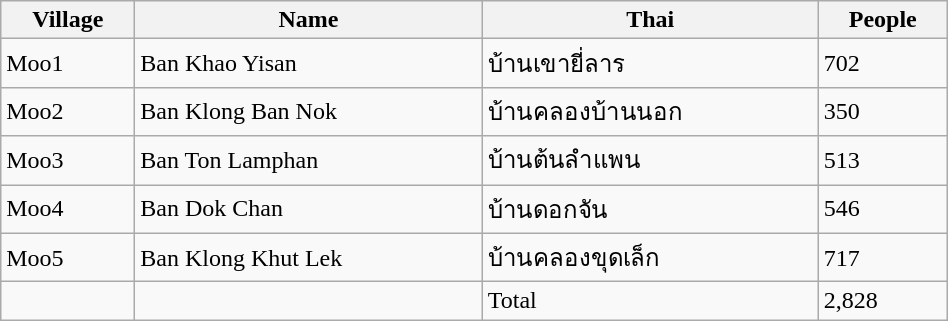<table class="wikitable" style="width:50%;">
<tr>
<th>Village</th>
<th>Name</th>
<th>Thai</th>
<th>People</th>
</tr>
<tr>
<td>Moo1</td>
<td>Ban Khao Yisan</td>
<td>บ้านเขายี่ลาร</td>
<td>702</td>
</tr>
<tr>
<td>Moo2</td>
<td>Ban Klong Ban Nok</td>
<td>บ้านคลองบ้านนอก</td>
<td>350</td>
</tr>
<tr>
<td>Moo3</td>
<td>Ban Ton Lamphan</td>
<td>บ้านต้นลำแพน</td>
<td>513</td>
</tr>
<tr>
<td>Moo4</td>
<td>Ban Dok Chan</td>
<td>บ้านดอกจัน</td>
<td>546</td>
</tr>
<tr>
<td>Moo5</td>
<td>Ban Klong Khut Lek</td>
<td>บ้านคลองขุดเล็ก</td>
<td>717</td>
</tr>
<tr>
<td></td>
<td></td>
<td>Total</td>
<td>2,828</td>
</tr>
</table>
